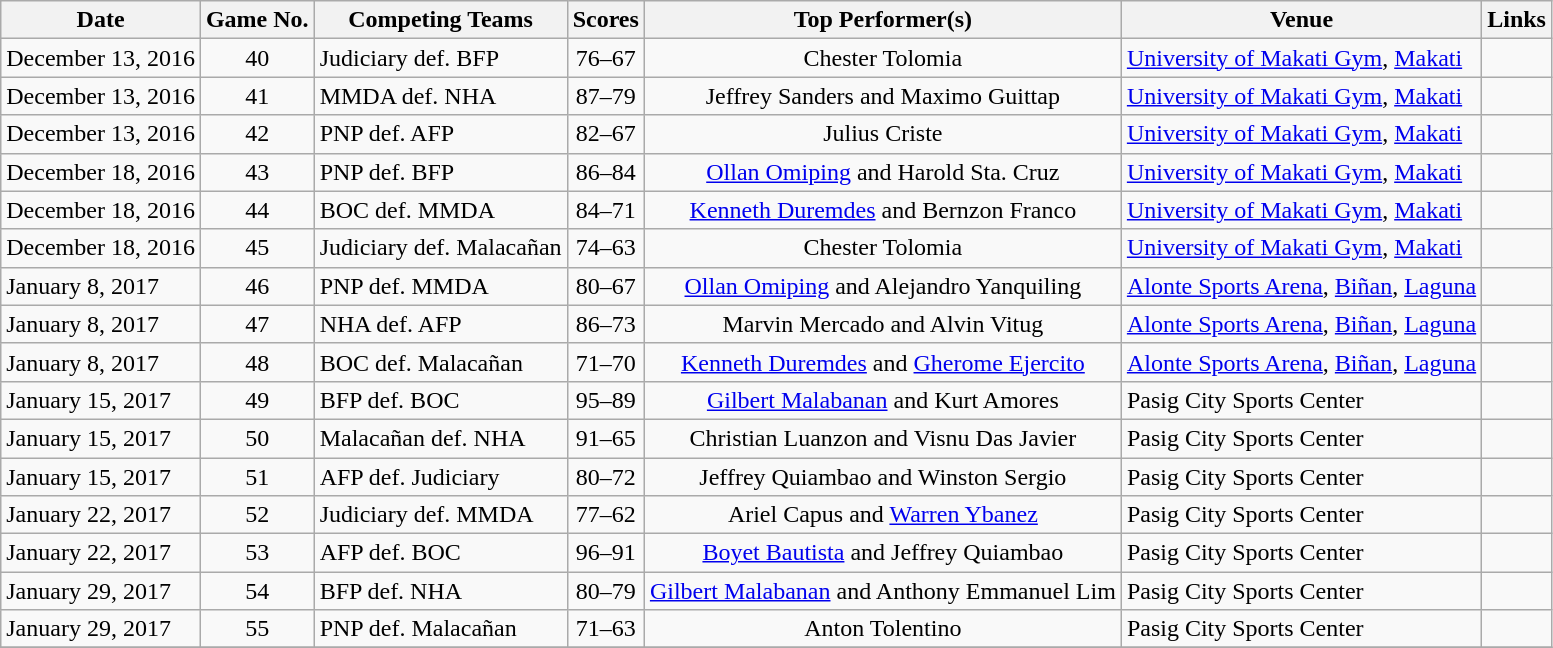<table class="wikitable sortable" border="1">
<tr>
<th>Date</th>
<th>Game No.</th>
<th>Competing Teams</th>
<th>Scores</th>
<th>Top Performer(s)</th>
<th>Venue</th>
<th>Links</th>
</tr>
<tr>
<td>December 13, 2016</td>
<td style="text-align:center;">40 </td>
<td>Judiciary def. BFP</td>
<td style="text-align:center;">76–67</td>
<td style="text-align:center;">Chester Tolomia</td>
<td><a href='#'>University of Makati Gym</a>, <a href='#'>Makati</a></td>
<td>   </td>
</tr>
<tr>
<td>December 13, 2016</td>
<td style="text-align:center;">41 </td>
<td>MMDA def. NHA</td>
<td style="text-align:center;">87–79</td>
<td style="text-align:center;">Jeffrey Sanders and Maximo Guittap</td>
<td><a href='#'>University of Makati Gym</a>, <a href='#'>Makati</a></td>
<td>   </td>
</tr>
<tr>
<td>December 13, 2016</td>
<td style="text-align:center;">42 </td>
<td>PNP def. AFP</td>
<td style="text-align:center;">82–67</td>
<td style="text-align:center;">Julius Criste</td>
<td><a href='#'>University of Makati Gym</a>, <a href='#'>Makati</a></td>
<td>   </td>
</tr>
<tr>
<td>December 18, 2016</td>
<td style="text-align:center;">43</td>
<td>PNP def. BFP</td>
<td style="text-align:center;">86–84</td>
<td style="text-align:center;"><a href='#'>Ollan Omiping</a> and Harold Sta. Cruz</td>
<td><a href='#'>University of Makati Gym</a>, <a href='#'>Makati</a></td>
<td>   </td>
</tr>
<tr>
<td>December 18, 2016</td>
<td style="text-align:center;">44</td>
<td>BOC def. MMDA</td>
<td style="text-align:center;">84–71</td>
<td style="text-align:center;"><a href='#'>Kenneth Duremdes</a> and Bernzon Franco</td>
<td><a href='#'>University of Makati Gym</a>, <a href='#'>Makati</a></td>
<td>   </td>
</tr>
<tr>
<td>December 18, 2016</td>
<td style="text-align:center;">45</td>
<td>Judiciary def. Malacañan</td>
<td style="text-align:center;">74–63</td>
<td style="text-align:center;">Chester Tolomia</td>
<td><a href='#'>University of Makati Gym</a>, <a href='#'>Makati</a></td>
<td>   </td>
</tr>
<tr>
<td>January 8, 2017</td>
<td style="text-align:center;">46 </td>
<td>PNP def. MMDA</td>
<td style="text-align:center;">80–67</td>
<td style="text-align:center;"><a href='#'>Ollan Omiping</a> and Alejandro Yanquiling</td>
<td><a href='#'>Alonte Sports Arena</a>, <a href='#'>Biñan</a>, <a href='#'>Laguna</a></td>
<td>   </td>
</tr>
<tr>
<td>January 8, 2017</td>
<td style="text-align:center;">47 </td>
<td>NHA def. AFP</td>
<td style="text-align:center;">86–73</td>
<td style="text-align:center;">Marvin Mercado and Alvin Vitug</td>
<td><a href='#'>Alonte Sports Arena</a>, <a href='#'>Biñan</a>, <a href='#'>Laguna</a></td>
<td>   </td>
</tr>
<tr>
<td>January 8, 2017</td>
<td style="text-align:center;">48 </td>
<td>BOC def. Malacañan</td>
<td style="text-align:center;">71–70</td>
<td style="text-align:center;"><a href='#'>Kenneth Duremdes</a> and <a href='#'>Gherome Ejercito</a></td>
<td><a href='#'>Alonte Sports Arena</a>, <a href='#'>Biñan</a>, <a href='#'>Laguna</a></td>
<td>   </td>
</tr>
<tr>
<td>January 15, 2017</td>
<td style="text-align:center;">49</td>
<td>BFP def. BOC</td>
<td style="text-align:center;">95–89</td>
<td style="text-align:center;"><a href='#'>Gilbert Malabanan</a> and Kurt Amores</td>
<td>Pasig City Sports Center</td>
<td>   </td>
</tr>
<tr>
<td>January 15, 2017</td>
<td style="text-align:center;">50</td>
<td>Malacañan def. NHA</td>
<td style="text-align:center;">91–65</td>
<td style="text-align:center;">Christian Luanzon and Visnu Das Javier</td>
<td>Pasig City Sports Center</td>
<td>   </td>
</tr>
<tr>
<td>January 15, 2017</td>
<td style="text-align:center;">51</td>
<td>AFP def. Judiciary</td>
<td style="text-align:center;">80–72</td>
<td style="text-align:center;">Jeffrey Quiambao and Winston Sergio</td>
<td>Pasig City Sports Center</td>
<td>   </td>
</tr>
<tr>
<td>January 22, 2017</td>
<td style="text-align:center;">52</td>
<td>Judiciary def. MMDA</td>
<td style="text-align:center;">77–62</td>
<td style="text-align:center;">Ariel Capus and <a href='#'>Warren Ybanez</a></td>
<td>Pasig City Sports Center</td>
<td>   </td>
</tr>
<tr>
<td>January 22, 2017</td>
<td style="text-align:center;">53</td>
<td>AFP def. BOC</td>
<td style="text-align:center;">96–91</td>
<td style="text-align:center;"><a href='#'>Boyet Bautista</a> and Jeffrey Quiambao</td>
<td>Pasig City Sports Center</td>
<td>   </td>
</tr>
<tr>
<td>January 29, 2017</td>
<td style="text-align:center;">54 </td>
<td>BFP def. NHA</td>
<td style="text-align:center;">80–79</td>
<td style="text-align:center;"><a href='#'>Gilbert Malabanan</a> and Anthony Emmanuel Lim</td>
<td>Pasig City Sports Center</td>
<td>   </td>
</tr>
<tr>
<td>January 29, 2017</td>
<td style="text-align:center;">55 </td>
<td>PNP def. Malacañan</td>
<td style="text-align:center;">71–63</td>
<td style="text-align:center;">Anton Tolentino</td>
<td>Pasig City Sports Center</td>
<td>   </td>
</tr>
<tr>
</tr>
</table>
